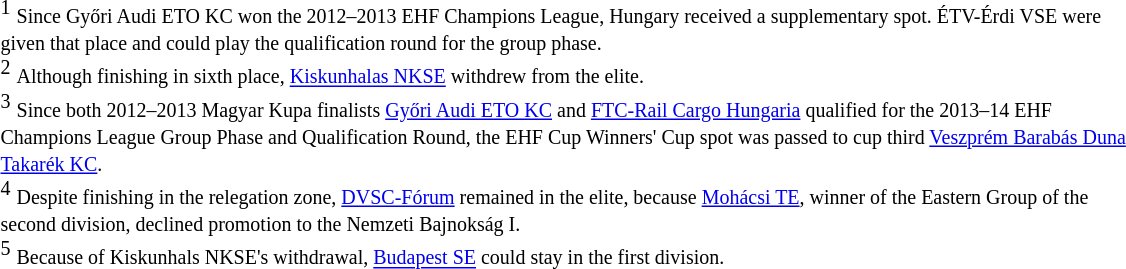<table style="width:60%;">
<tr align=left>
<td><sup>1</sup> <small>Since Győri Audi ETO KC won the 2012–2013 EHF Champions League, Hungary received a supplementary spot. ÉTV-Érdi VSE were given that place and could play the qualification round for the group phase.</small><br><sup>2</sup> <small>Although finishing in sixth place, <a href='#'>Kiskunhalas NKSE</a> withdrew from the elite.</small><br><sup>3</sup> <small>Since both 2012–2013 Magyar Kupa finalists <a href='#'>Győri Audi ETO KC</a> and <a href='#'>FTC-Rail Cargo Hungaria</a> qualified for the 2013–14 EHF Champions League Group Phase and Qualification Round, the EHF Cup Winners' Cup spot was passed to cup third <a href='#'>Veszprém Barabás Duna Takarék KC</a>.</small><br><sup>4</sup> <small>Despite finishing in the relegation zone, <a href='#'>DVSC-Fórum</a> remained in the elite, because <a href='#'>Mohácsi TE</a>, winner of the Eastern Group of the second division, declined promotion to the Nemzeti Bajnokság I.</small><br><sup>5</sup> <small>Because of Kiskunhals NKSE's withdrawal, <a href='#'>Budapest SE</a> could stay in the first division.</small></td>
</tr>
</table>
